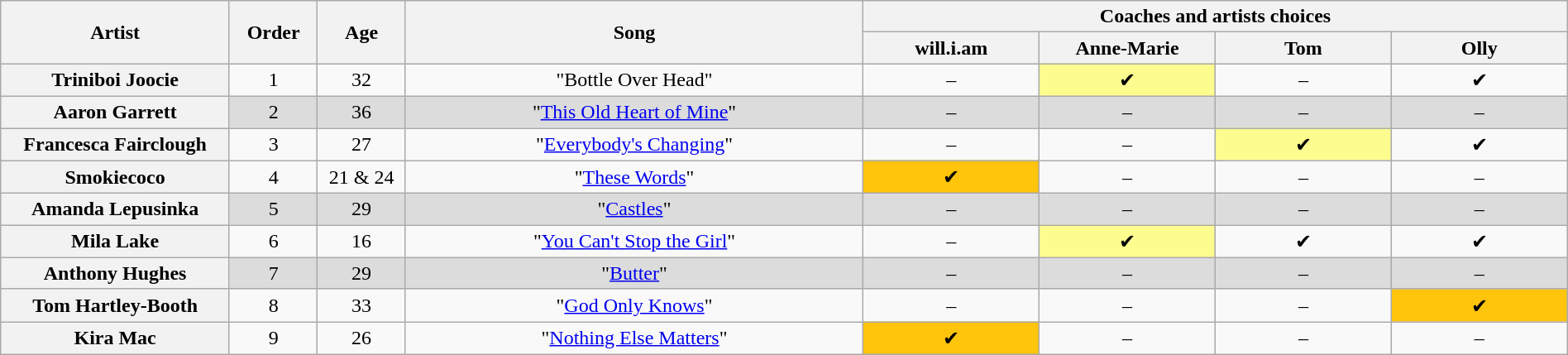<table class="wikitable" style="text-align:center; width:100%">
<tr>
<th scope="col" rowspan="2" style="width:13%">Artist</th>
<th scope="col" rowspan="2" style="width:05%">Order</th>
<th scope="col" rowspan="2" style="width:05%">Age</th>
<th scope="col" rowspan="2" style="width:26%">Song</th>
<th scope="col" colspan="4" style="width:40%">Coaches and artists choices</th>
</tr>
<tr>
<th style="width:10%">will.i.am</th>
<th style="width:10%">Anne-Marie</th>
<th style="width:10%">Tom</th>
<th style="width:10%">Olly</th>
</tr>
<tr>
<th scope="row">Triniboi Joocie</th>
<td>1</td>
<td>32</td>
<td>"Bottle Over Head"</td>
<td>–</td>
<td style="background:#fdfc8f">✔</td>
<td>–</td>
<td>✔</td>
</tr>
<tr style="background:#DCDCDC">
<th scope="row">Aaron Garrett</th>
<td>2</td>
<td>36</td>
<td>"<a href='#'>This Old Heart of Mine</a>"</td>
<td>–</td>
<td>–</td>
<td>–</td>
<td>–</td>
</tr>
<tr>
<th scope="row">Francesca Fairclough</th>
<td>3</td>
<td>27</td>
<td>"<a href='#'>Everybody's Changing</a>"</td>
<td>–</td>
<td>–</td>
<td style="background:#fdfc8f">✔</td>
<td>✔</td>
</tr>
<tr>
<th scope="row">Smokiecoco</th>
<td>4</td>
<td>21 & 24</td>
<td>"<a href='#'>These Words</a>"</td>
<td style="background:#ffc40c">✔</td>
<td>–</td>
<td>–</td>
<td>–</td>
</tr>
<tr style="background:#DCDCDC">
<th scope="row">Amanda Lepusinka</th>
<td>5</td>
<td>29</td>
<td>"<a href='#'>Castles</a>"</td>
<td>–</td>
<td>–</td>
<td>–</td>
<td>–</td>
</tr>
<tr>
<th scope="row">Mila Lake</th>
<td>6</td>
<td>16</td>
<td>"<a href='#'>You Can't Stop the Girl</a>"</td>
<td>–</td>
<td style="background:#fdfc8f">✔</td>
<td>✔</td>
<td>✔</td>
</tr>
<tr style="background:#DCDCDC">
<th scope="row">Anthony Hughes</th>
<td>7</td>
<td>29</td>
<td>"<a href='#'>Butter</a>"</td>
<td>–</td>
<td>–</td>
<td>–</td>
<td>–</td>
</tr>
<tr>
<th scope="row">Tom Hartley-Booth</th>
<td>8</td>
<td>33</td>
<td>"<a href='#'>God Only Knows</a>"</td>
<td>–</td>
<td>–</td>
<td>–</td>
<td style="background:#ffc40c">✔</td>
</tr>
<tr>
<th scope="row">Kira Mac</th>
<td>9</td>
<td>26</td>
<td>"<a href='#'>Nothing Else Matters</a>"</td>
<td style="background:#ffc40c">✔</td>
<td>–</td>
<td>–</td>
<td>–</td>
</tr>
</table>
